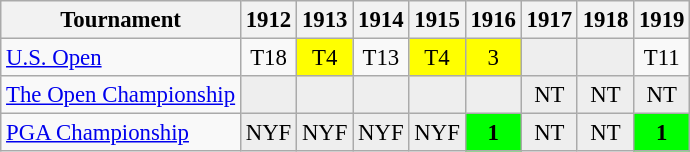<table class="wikitable" style="font-size:95%;text-align:center;">
<tr>
<th>Tournament</th>
<th>1912</th>
<th>1913</th>
<th>1914</th>
<th>1915</th>
<th>1916</th>
<th>1917</th>
<th>1918</th>
<th>1919</th>
</tr>
<tr>
<td align=left><a href='#'>U.S. Open</a></td>
<td>T18</td>
<td style="background:yellow;">T4</td>
<td>T13</td>
<td style="background:yellow;">T4</td>
<td style="background:yellow;">3</td>
<td style="background:#eeeeee;"></td>
<td style="background:#eeeeee;"></td>
<td>T11</td>
</tr>
<tr>
<td align=left><a href='#'>The Open Championship</a></td>
<td style="background:#eeeeee;"></td>
<td style="background:#eeeeee;"></td>
<td style="background:#eeeeee;"></td>
<td style="background:#eeeeee;"></td>
<td style="background:#eeeeee;"></td>
<td style="background:#eeeeee;">NT</td>
<td style="background:#eeeeee;">NT</td>
<td style="background:#eeeeee;">NT</td>
</tr>
<tr>
<td align=left><a href='#'>PGA Championship</a></td>
<td style="background:#eeeeee;">NYF</td>
<td style="background:#eeeeee;">NYF</td>
<td style="background:#eeeeee;">NYF</td>
<td style="background:#eeeeee;">NYF</td>
<td style="background:lime;"><strong>1</strong></td>
<td style="background:#eeeeee;">NT</td>
<td style="background:#eeeeee;">NT</td>
<td style="background:lime;"><strong>1</strong></td>
</tr>
</table>
